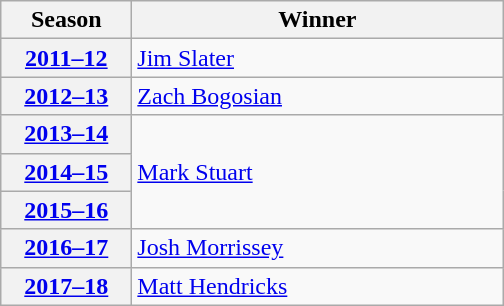<table class="wikitable">
<tr>
<th scope="col" style="width:5em">Season</th>
<th scope="col" style="width:15em">Winner</th>
</tr>
<tr>
<th scope="row"><a href='#'>2011–12</a></th>
<td><a href='#'>Jim Slater</a></td>
</tr>
<tr>
<th scope="row"><a href='#'>2012–13</a></th>
<td><a href='#'>Zach Bogosian</a></td>
</tr>
<tr>
<th scope="row"><a href='#'>2013–14</a></th>
<td rowspan="3"><a href='#'>Mark Stuart</a></td>
</tr>
<tr>
<th scope="row"><a href='#'>2014–15</a></th>
</tr>
<tr>
<th scope="row"><a href='#'>2015–16</a></th>
</tr>
<tr>
<th scope="row"><a href='#'>2016–17</a></th>
<td><a href='#'>Josh Morrissey</a></td>
</tr>
<tr>
<th scope="row"><a href='#'>2017–18</a></th>
<td><a href='#'>Matt Hendricks</a></td>
</tr>
</table>
